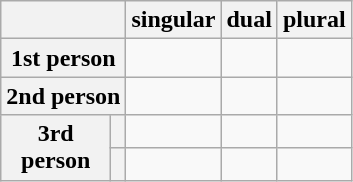<table class='wikitable'>
<tr>
<th colspan=2></th>
<th>singular</th>
<th>dual</th>
<th>plural</th>
</tr>
<tr>
<th colspan=2>1st person</th>
<td></td>
<td></td>
<td></td>
</tr>
<tr>
<th colspan=2>2nd person</th>
<td></td>
<td></td>
<td></td>
</tr>
<tr>
<th rowspan=2>3rd<br>person</th>
<th></th>
<td></td>
<td></td>
<td></td>
</tr>
<tr>
<th></th>
<td></td>
<td></td>
<td></td>
</tr>
</table>
